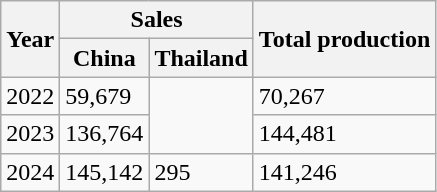<table class="wikitable">
<tr>
<th rowspan="2">Year</th>
<th colspan="2">Sales</th>
<th rowspan="2">Total production</th>
</tr>
<tr>
<th>China</th>
<th>Thailand</th>
</tr>
<tr>
<td>2022</td>
<td>59,679</td>
<td rowspan="2"></td>
<td>70,267</td>
</tr>
<tr>
<td>2023</td>
<td>136,764</td>
<td>144,481</td>
</tr>
<tr>
<td>2024</td>
<td>145,142</td>
<td>295</td>
<td>141,246</td>
</tr>
</table>
